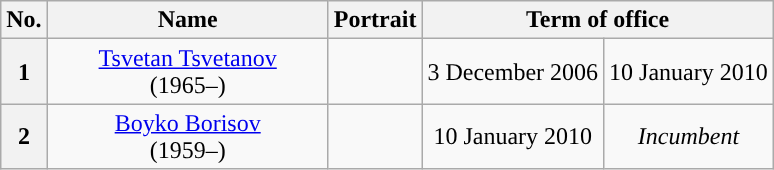<table class="wikitable" style="text-align:center">
<tr>
<th>No.</th>
<th width=180>Name<br></th>
<th>Portrait</th>
<th colspan=2>Term of office</th>
</tr>
<tr>
<th style="background:">1</th>
<td><a href='#'>Tsvetan Tsvetanov</a><br>(1965–)</td>
<td></td>
<td>3 December 2006</td>
<td>10 January 2010</td>
</tr>
<tr>
<th style="background:">2</th>
<td><a href='#'>Boyko Borisov</a><br>(1959–)</td>
<td></td>
<td>10 January 2010</td>
<td><em>Incumbent</em></td>
</tr>
</table>
